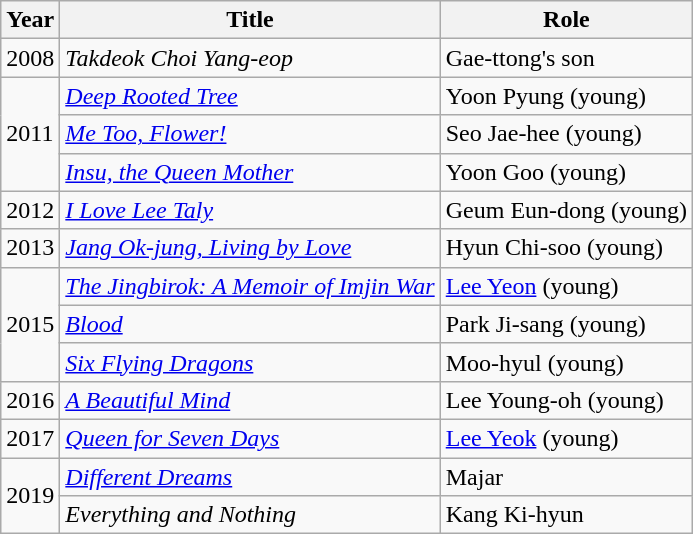<table class="wikitable">
<tr>
<th>Year</th>
<th>Title</th>
<th>Role</th>
</tr>
<tr>
<td>2008</td>
<td><em>Takdeok Choi Yang-eop</em></td>
<td>Gae-ttong's son</td>
</tr>
<tr>
<td rowspan="3">2011</td>
<td><em><a href='#'>Deep Rooted Tree</a></em></td>
<td>Yoon Pyung (young)</td>
</tr>
<tr>
<td><em><a href='#'>Me Too, Flower!</a></em></td>
<td>Seo Jae-hee (young)</td>
</tr>
<tr>
<td><em><a href='#'>Insu, the Queen Mother</a></em></td>
<td>Yoon Goo (young)</td>
</tr>
<tr>
<td>2012</td>
<td><em><a href='#'>I Love Lee Taly</a></em></td>
<td>Geum Eun-dong (young)</td>
</tr>
<tr>
<td>2013</td>
<td><em><a href='#'>Jang Ok-jung, Living by Love</a></em></td>
<td>Hyun Chi-soo (young)</td>
</tr>
<tr>
<td rowspan="3">2015</td>
<td><em><a href='#'>The Jingbirok: A Memoir of Imjin War</a></em></td>
<td><a href='#'>Lee Yeon</a> (young)</td>
</tr>
<tr>
<td><em><a href='#'>Blood</a></em></td>
<td>Park Ji-sang (young)</td>
</tr>
<tr>
<td><em><a href='#'>Six Flying Dragons</a></em></td>
<td>Moo-hyul (young)</td>
</tr>
<tr>
<td>2016</td>
<td><em><a href='#'>A Beautiful Mind</a></em></td>
<td>Lee Young-oh (young)</td>
</tr>
<tr>
<td>2017</td>
<td><em><a href='#'>Queen for Seven Days</a></em></td>
<td><a href='#'>Lee Yeok</a> (young)</td>
</tr>
<tr>
<td rowspan="2">2019</td>
<td><em><a href='#'>Different Dreams</a></em></td>
<td>Majar</td>
</tr>
<tr>
<td><em>Everything and Nothing</em></td>
<td>Kang Ki-hyun</td>
</tr>
</table>
